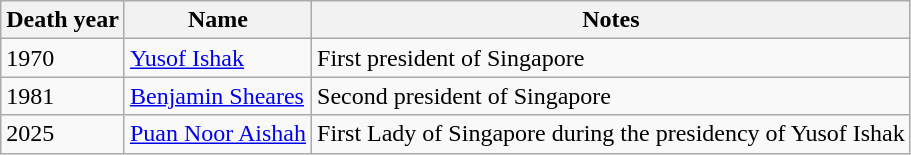<table class="wikitable">
<tr>
<th>Death year</th>
<th>Name</th>
<th>Notes</th>
</tr>
<tr>
<td>1970</td>
<td><a href='#'>Yusof Ishak</a></td>
<td>First president of Singapore</td>
</tr>
<tr>
<td>1981</td>
<td><a href='#'>Benjamin Sheares</a></td>
<td>Second president of Singapore</td>
</tr>
<tr>
<td>2025</td>
<td><a href='#'>Puan Noor Aishah</a></td>
<td>First Lady of Singapore during the presidency of Yusof Ishak</td>
</tr>
</table>
